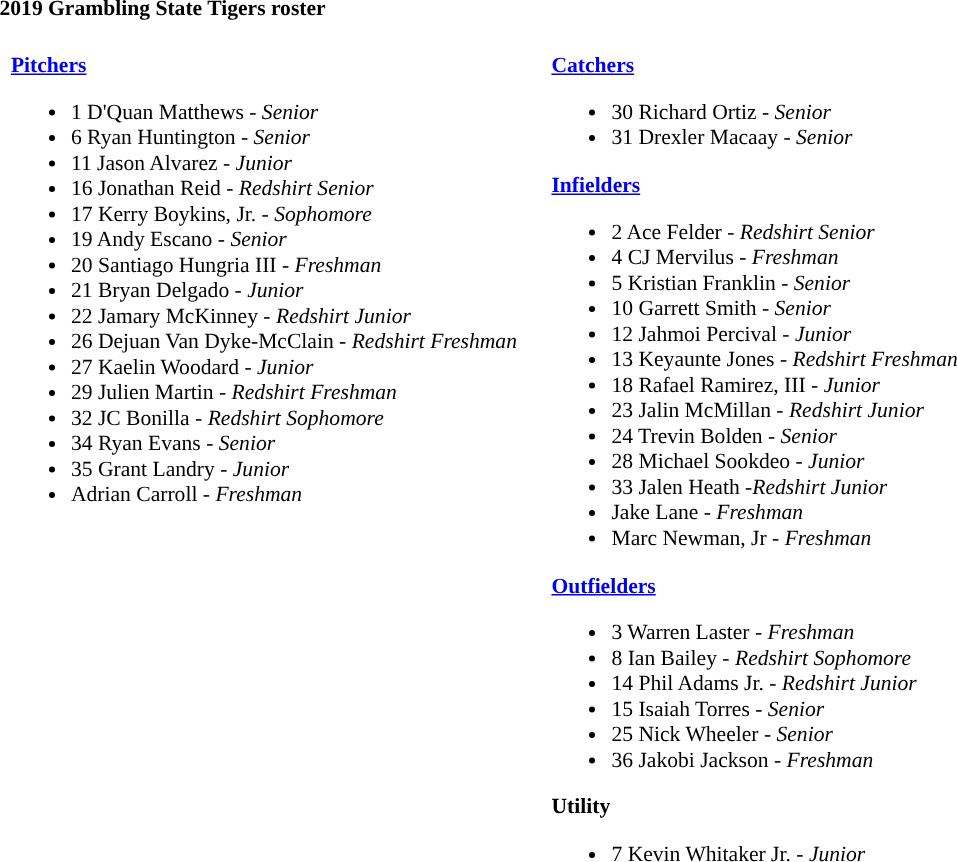<table class="toccolours" style="text-align: left; font-size:90%;">
<tr>
<th colspan="9">2019 Grambling State Tigers roster</th>
</tr>
<tr>
<td width="03"> </td>
<td valign="top"><br><strong><a href='#'>Pitchers</a></strong><ul><li>1 D'Quan Matthews - <em>Senior</em></li><li>6 Ryan Huntington - <em>Senior</em></li><li>11 Jason Alvarez - <em>Junior</em></li><li>16 Jonathan Reid - <em>Redshirt Senior</em></li><li>17 Kerry Boykins, Jr. - <em>Sophomore</em></li><li>19 Andy Escano - <em>Senior</em></li><li>20 Santiago Hungria III - <em>Freshman</em></li><li>21 Bryan Delgado - <em>Junior</em></li><li>22 Jamary McKinney - <em>Redshirt Junior</em></li><li>26 Dejuan Van Dyke-McClain - <em>Redshirt Freshman</em></li><li>27 Kaelin Woodard - <em>Junior</em></li><li>29 Julien Martin - <em>Redshirt Freshman</em></li><li>32 JC Bonilla - <em>Redshirt Sophomore</em></li><li>34 Ryan Evans - <em>Senior</em></li><li>35 Grant Landry - <em>Junior</em></li><li>Adrian Carroll - <em>Freshman</em></li></ul></td>
<td width="15"> </td>
<td valign="top"><br><strong><a href='#'>Catchers</a></strong><ul><li>30 Richard Ortiz - <em>Senior</em></li><li>31 Drexler Macaay - <em>Senior</em></li></ul><strong><a href='#'>Infielders</a></strong><ul><li>2 Ace Felder - <em>Redshirt Senior</em></li><li>4 CJ Mervilus - <em>Freshman</em></li><li>5 Kristian Franklin - <em>Senior</em></li><li>10 Garrett Smith - <em>Senior</em></li><li>12 Jahmoi Percival - <em>Junior</em></li><li>13 Keyaunte Jones - <em>Redshirt Freshman</em></li><li>18 Rafael Ramirez, III - <em>Junior</em></li><li>23 Jalin McMillan - <em>Redshirt Junior</em></li><li>24 Trevin Bolden - <em>Senior</em></li><li>28 Michael Sookdeo - <em>Junior</em></li><li>33 Jalen Heath -<em>Redshirt Junior</em></li><li>Jake Lane - <em>Freshman</em></li><li>Marc Newman, Jr - <em>Freshman</em></li></ul><strong><a href='#'>Outfielders</a></strong><ul><li>3 Warren Laster - <em>Freshman</em></li><li>8 Ian Bailey - <em>Redshirt Sophomore</em></li><li>14 Phil Adams Jr. - <em>Redshirt Junior</em></li><li>15 Isaiah Torres - <em>Senior</em></li><li>25 Nick Wheeler - <em>Senior</em></li><li>36 Jakobi Jackson - <em>Freshman</em></li></ul><strong>Utility</strong><ul><li>7 Kevin Whitaker Jr. - <em>Junior</em></li></ul></td>
</tr>
</table>
